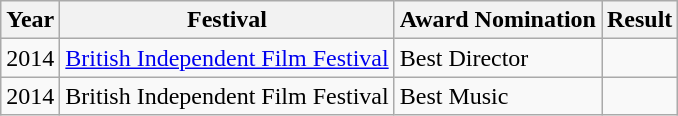<table class="wikitable sortable plainrowheaders">
<tr>
<th scope="col">Year</th>
<th scope="col">Festival</th>
<th scope="col">Award Nomination</th>
<th scope="col" class="unsortable">Result</th>
</tr>
<tr>
<td style="text-align:center;">2014</td>
<td><a href='#'>British Independent Film Festival</a></td>
<td>Best Director</td>
<td></td>
</tr>
<tr>
<td style="text-align:center;">2014</td>
<td>British Independent Film Festival</td>
<td>Best Music</td>
<td></td>
</tr>
</table>
